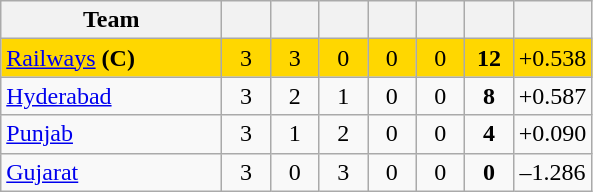<table class="wikitable" style="text-align:center">
<tr>
<th style="width:140px;">Team</th>
<th style="width:25px;"></th>
<th style="width:25px;"></th>
<th style="width:25px;"></th>
<th style="width:25px;"></th>
<th style="width:25px;"></th>
<th style="width:25px;"></th>
<th style="width:40px;"></th>
</tr>
<tr style="background:gold;">
<td style="text-align:left"><a href='#'>Railways</a> <strong>(C)</strong></td>
<td>3</td>
<td>3</td>
<td>0</td>
<td>0</td>
<td>0</td>
<td><strong>12</strong></td>
<td>+0.538</td>
</tr>
<tr>
<td style="text-align:left"><a href='#'>Hyderabad</a></td>
<td>3</td>
<td>2</td>
<td>1</td>
<td>0</td>
<td>0</td>
<td><strong>8</strong></td>
<td>+0.587</td>
</tr>
<tr>
<td style="text-align:left"><a href='#'>Punjab</a></td>
<td>3</td>
<td>1</td>
<td>2</td>
<td>0</td>
<td>0</td>
<td><strong>4</strong></td>
<td>+0.090</td>
</tr>
<tr>
<td style="text-align:left"><a href='#'>Gujarat</a></td>
<td>3</td>
<td>0</td>
<td>3</td>
<td>0</td>
<td>0</td>
<td><strong>0</strong></td>
<td>–1.286</td>
</tr>
</table>
